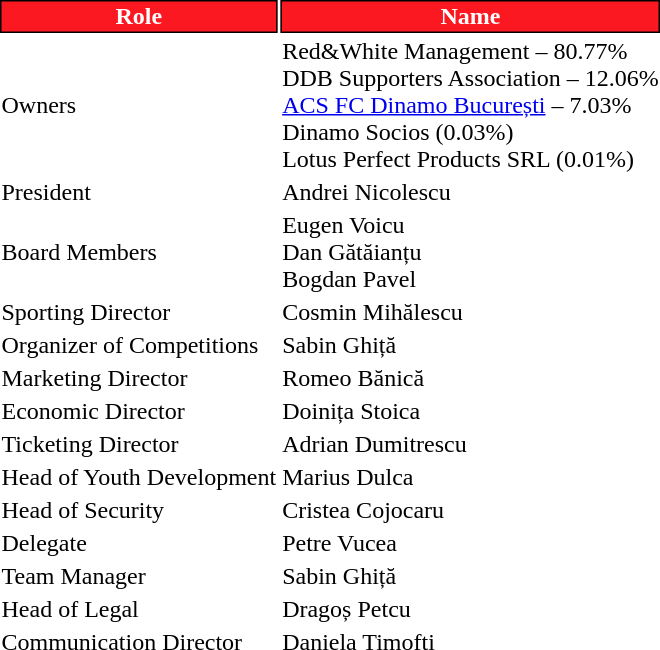<table class="toccolours">
<tr>
<th style="background:#fb1821;color:#fefefe;border:1px solid #000000;">Role</th>
<th style="background:#fb1821;color:#fefefe;border:1px solid #000000;">Name</th>
</tr>
<tr>
<td>Owners</td>
<td> Red&White Management – 80.77% <br>  DDB Supporters Association – 12.06% <br>  <a href='#'>ACS FC Dinamo București</a> – 7.03% <br>  Dinamo Socios (0.03%) <br>  Lotus Perfect Products SRL (0.01%)</td>
</tr>
<tr>
<td>President</td>
<td> Andrei Nicolescu</td>
</tr>
<tr>
<td>Board Members</td>
<td> Eugen Voicu <br>  Dan Gătăianțu <br>  Bogdan Pavel</td>
</tr>
<tr>
<td>Sporting Director</td>
<td> Cosmin Mihălescu</td>
</tr>
<tr>
<td>Organizer of Competitions</td>
<td> Sabin Ghiță</td>
</tr>
<tr>
<td>Marketing Director</td>
<td> Romeo Bănică</td>
</tr>
<tr>
<td>Economic Director</td>
<td> Doinița Stoica</td>
</tr>
<tr>
<td>Ticketing Director</td>
<td> Adrian Dumitrescu</td>
</tr>
<tr>
<td>Head of Youth Development</td>
<td> Marius Dulca</td>
</tr>
<tr>
<td>Head of Security</td>
<td> Cristea Cojocaru</td>
</tr>
<tr>
<td>Delegate</td>
<td> Petre Vucea</td>
</tr>
<tr>
<td>Team Manager</td>
<td> Sabin Ghiță</td>
</tr>
<tr>
<td>Head of Legal</td>
<td> Dragoș Petcu</td>
</tr>
<tr>
<td>Communication Director</td>
<td> Daniela Timofti</td>
</tr>
</table>
